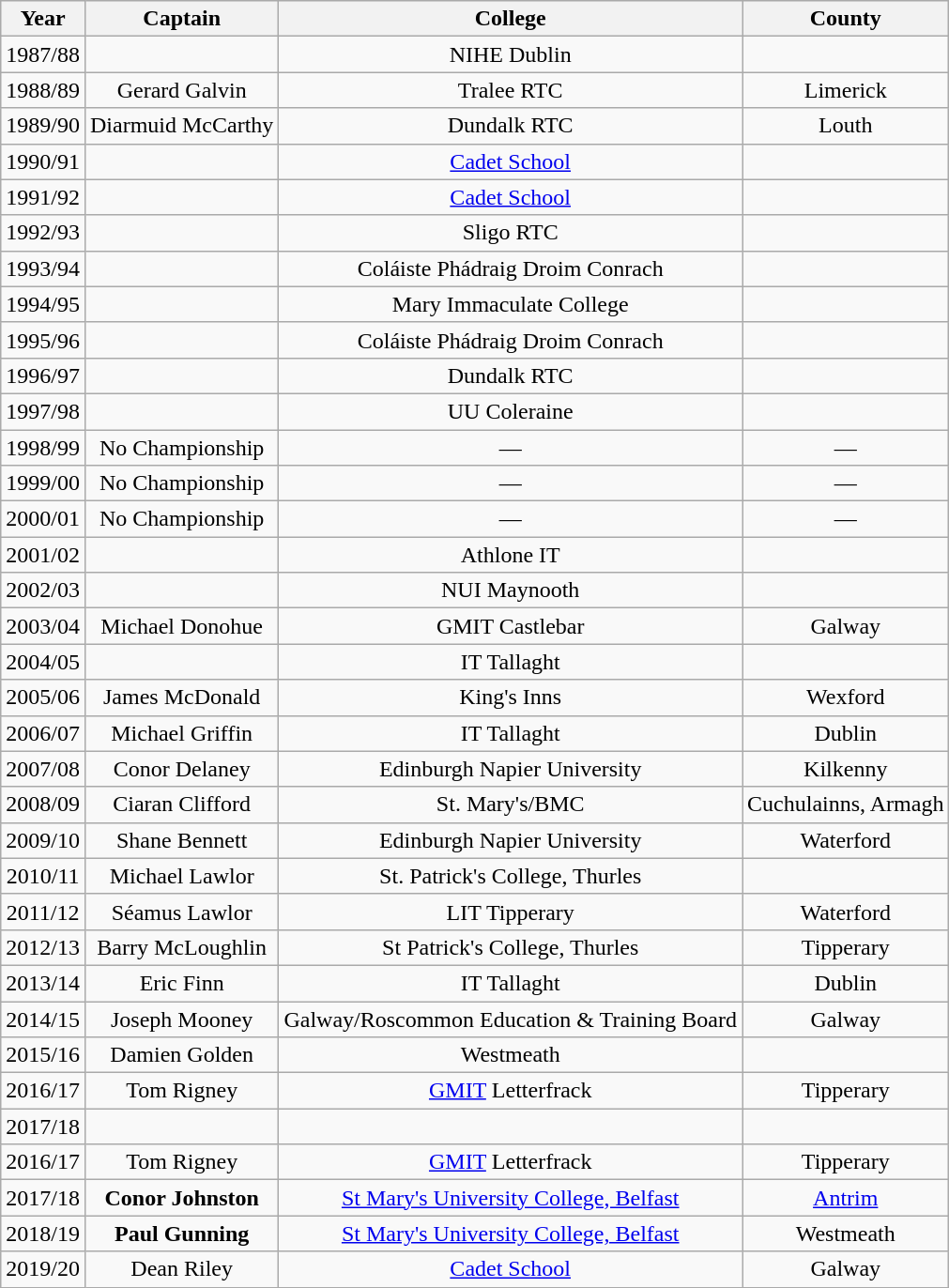<table class="wikitable">
<tr style="background:#efefef">
<th>Year</th>
<th>Captain</th>
<th>College</th>
<th>County</th>
</tr>
<tr align="center">
<td>1987/88</td>
<td></td>
<td>NIHE Dublin</td>
<td></td>
</tr>
<tr align="center">
<td>1988/89</td>
<td>Gerard Galvin</td>
<td>Tralee RTC</td>
<td>Limerick</td>
</tr>
<tr align="center">
<td>1989/90</td>
<td>Diarmuid McCarthy</td>
<td>Dundalk RTC</td>
<td>Louth</td>
</tr>
<tr align="center">
<td>1990/91</td>
<td></td>
<td><a href='#'>Cadet School</a></td>
<td></td>
</tr>
<tr align="center">
<td>1991/92</td>
<td></td>
<td><a href='#'>Cadet School</a></td>
<td></td>
</tr>
<tr align="center">
<td>1992/93</td>
<td></td>
<td>Sligo RTC</td>
<td></td>
</tr>
<tr align="center">
<td>1993/94</td>
<td></td>
<td>Coláiste Phádraig Droim Conrach</td>
<td></td>
</tr>
<tr align="center">
<td>1994/95</td>
<td></td>
<td>Mary Immaculate College</td>
<td></td>
</tr>
<tr align="center">
<td>1995/96</td>
<td></td>
<td>Coláiste Phádraig Droim Conrach</td>
<td></td>
</tr>
<tr align="center">
<td>1996/97</td>
<td></td>
<td>Dundalk RTC</td>
<td></td>
</tr>
<tr align="center">
<td>1997/98</td>
<td></td>
<td>UU Coleraine</td>
<td></td>
</tr>
<tr align="center">
<td>1998/99</td>
<td>No Championship</td>
<td>—</td>
<td>—</td>
</tr>
<tr align="center">
<td>1999/00</td>
<td>No Championship</td>
<td>—</td>
<td>—</td>
</tr>
<tr align="center">
<td>2000/01</td>
<td>No Championship</td>
<td>—</td>
<td>—</td>
</tr>
<tr align="center">
<td>2001/02</td>
<td></td>
<td>Athlone IT</td>
<td></td>
</tr>
<tr align="center">
<td>2002/03</td>
<td></td>
<td>NUI Maynooth</td>
<td></td>
</tr>
<tr align="center">
<td>2003/04</td>
<td>Michael Donohue</td>
<td>GMIT Castlebar</td>
<td>Galway</td>
</tr>
<tr align="center">
<td>2004/05</td>
<td></td>
<td>IT Tallaght</td>
<td></td>
</tr>
<tr align="center">
<td>2005/06</td>
<td>James McDonald</td>
<td>King's Inns</td>
<td>Wexford</td>
</tr>
<tr align="center">
<td>2006/07</td>
<td>Michael Griffin</td>
<td>IT Tallaght</td>
<td>Dublin</td>
</tr>
<tr align="center">
<td>2007/08</td>
<td>Conor Delaney</td>
<td>Edinburgh Napier University</td>
<td>Kilkenny</td>
</tr>
<tr align="center">
<td>2008/09</td>
<td>Ciaran Clifford</td>
<td>St. Mary's/BMC</td>
<td>Cuchulainns, Armagh</td>
</tr>
<tr align="center">
<td>2009/10</td>
<td>Shane Bennett</td>
<td>Edinburgh Napier University</td>
<td>Waterford</td>
</tr>
<tr align="center">
<td>2010/11</td>
<td>Michael Lawlor</td>
<td>St. Patrick's College, Thurles</td>
<td></td>
</tr>
<tr align="center">
<td>2011/12</td>
<td>Séamus Lawlor</td>
<td>LIT Tipperary</td>
<td>Waterford</td>
</tr>
<tr align="center">
<td>2012/13</td>
<td>Barry McLoughlin</td>
<td>St Patrick's College, Thurles</td>
<td>Tipperary</td>
</tr>
<tr align="center">
<td>2013/14</td>
<td>Eric Finn</td>
<td>IT Tallaght</td>
<td>Dublin</td>
</tr>
<tr align="center">
<td>2014/15</td>
<td>Joseph Mooney</td>
<td>Galway/Roscommon Education & Training Board</td>
<td>Galway</td>
</tr>
<tr align="center">
<td>2015/16</td>
<td>Damien Golden</td>
<td>Westmeath</td>
</tr>
<tr align="center">
<td>2016/17</td>
<td>Tom Rigney</td>
<td><a href='#'>GMIT</a> Letterfrack</td>
<td>Tipperary</td>
</tr>
<tr align="center">
<td>2017/18</td>
<td></td>
<td></td>
<td></td>
</tr>
<tr align="center">
<td>2016/17</td>
<td>Tom Rigney</td>
<td><a href='#'>GMIT</a> Letterfrack</td>
<td>Tipperary</td>
</tr>
<tr align="center">
<td>2017/18</td>
<td><strong>Conor Johnston</strong></td>
<td><a href='#'>St Mary's University College, Belfast</a></td>
<td><a href='#'>Antrim</a></td>
</tr>
<tr align="center">
<td>2018/19</td>
<td><strong>Paul Gunning</strong></td>
<td><a href='#'>St Mary's University College, Belfast</a></td>
<td>Westmeath</td>
</tr>
<tr align="center">
<td>2019/20</td>
<td>Dean Riley</td>
<td><a href='#'>Cadet School</a></td>
<td>Galway</td>
</tr>
</table>
